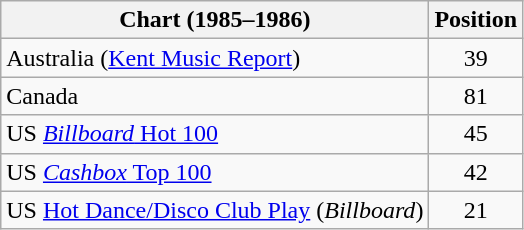<table class="wikitable">
<tr>
<th>Chart (1985–1986)</th>
<th>Position</th>
</tr>
<tr>
<td>Australia (<a href='#'>Kent Music Report</a>)</td>
<td align="center">39</td>
</tr>
<tr>
<td>Canada</td>
<td align="center">81</td>
</tr>
<tr>
<td>US <a href='#'><em>Billboard</em> Hot 100</a></td>
<td align="center">45</td>
</tr>
<tr>
<td>US <a href='#'><em>Cashbox</em> Top 100</a></td>
<td align="center">42</td>
</tr>
<tr>
<td>US <a href='#'>Hot Dance/Disco Club Play</a> (<em>Billboard</em>)</td>
<td align="center">21</td>
</tr>
</table>
